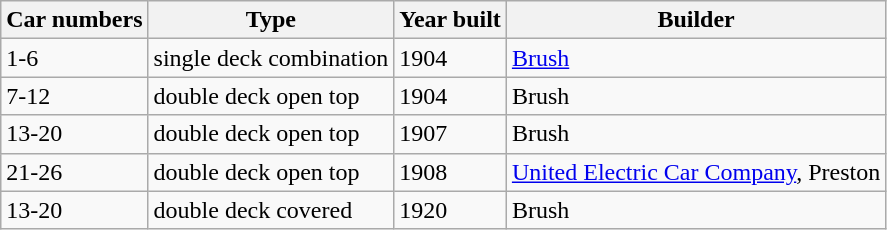<table class="wikitable">
<tr>
<th>Car numbers</th>
<th>Type</th>
<th>Year built</th>
<th>Builder</th>
</tr>
<tr>
<td>1-6</td>
<td>single deck combination</td>
<td>1904</td>
<td><a href='#'>Brush</a></td>
</tr>
<tr>
<td>7-12</td>
<td>double deck open top</td>
<td>1904</td>
<td>Brush</td>
</tr>
<tr>
<td>13-20</td>
<td>double deck open top</td>
<td>1907</td>
<td>Brush</td>
</tr>
<tr>
<td>21-26</td>
<td>double deck open top</td>
<td>1908</td>
<td><a href='#'>United Electric Car Company</a>, Preston</td>
</tr>
<tr>
<td>13-20</td>
<td>double deck covered</td>
<td>1920</td>
<td>Brush</td>
</tr>
</table>
